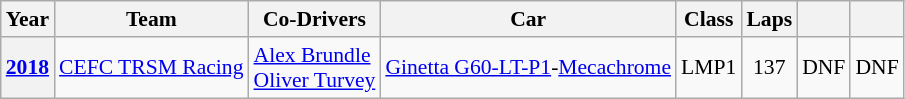<table class="wikitable" style="text-align:center; font-size:90%">
<tr>
<th>Year</th>
<th>Team</th>
<th>Co-Drivers</th>
<th>Car</th>
<th>Class</th>
<th>Laps</th>
<th></th>
<th></th>
</tr>
<tr>
<th><a href='#'>2018</a></th>
<td align="left"nowrap> <a href='#'>CEFC TRSM Racing</a></td>
<td align="left"nowrap> <a href='#'>Alex Brundle</a><br> <a href='#'>Oliver Turvey</a></td>
<td align="left"nowrap><a href='#'>Ginetta G60-LT-P1</a>-<a href='#'>Mecachrome</a></td>
<td>LMP1</td>
<td>137</td>
<td>DNF</td>
<td>DNF</td>
</tr>
</table>
